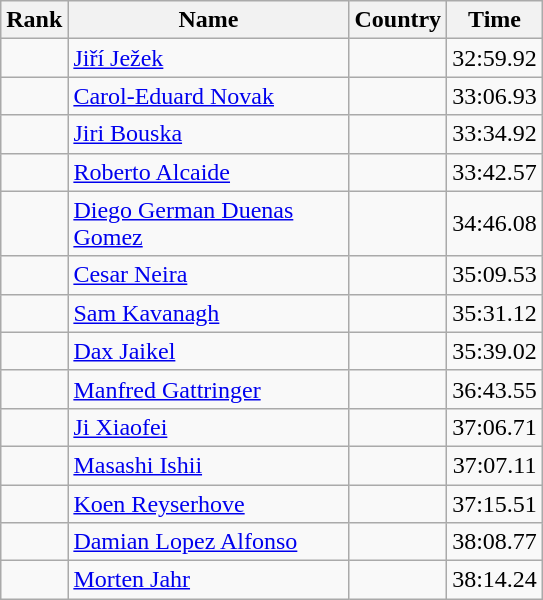<table class="wikitable sortable">
<tr>
<th width=20>Rank</th>
<th width=180>Name</th>
<th>Country</th>
<th>Time</th>
</tr>
<tr>
<td align="center"></td>
<td><a href='#'>Jiří Ježek</a></td>
<td></td>
<td align="center">32:59.92</td>
</tr>
<tr>
<td align="center"></td>
<td><a href='#'>Carol-Eduard Novak</a></td>
<td></td>
<td align="center">33:06.93</td>
</tr>
<tr>
<td align="center"></td>
<td><a href='#'>Jiri Bouska</a></td>
<td></td>
<td align="center">33:34.92</td>
</tr>
<tr>
<td align="center"></td>
<td><a href='#'>Roberto Alcaide</a></td>
<td></td>
<td align="center">33:42.57</td>
</tr>
<tr>
<td align="center"></td>
<td><a href='#'>Diego German Duenas Gomez</a></td>
<td></td>
<td align="center">34:46.08</td>
</tr>
<tr>
<td align="center"></td>
<td><a href='#'>Cesar Neira</a></td>
<td></td>
<td align="center">35:09.53</td>
</tr>
<tr>
<td align="center"></td>
<td><a href='#'>Sam Kavanagh</a></td>
<td></td>
<td align="center">35:31.12</td>
</tr>
<tr>
<td align="center"></td>
<td><a href='#'>Dax Jaikel</a></td>
<td></td>
<td align="center">35:39.02</td>
</tr>
<tr>
<td align="center"></td>
<td><a href='#'>Manfred Gattringer</a></td>
<td></td>
<td align="center">36:43.55</td>
</tr>
<tr>
<td align="center"></td>
<td><a href='#'>Ji Xiaofei</a></td>
<td></td>
<td align="center">37:06.71</td>
</tr>
<tr>
<td align="center"></td>
<td><a href='#'>Masashi Ishii</a></td>
<td></td>
<td align="center">37:07.11</td>
</tr>
<tr>
<td align="center"></td>
<td><a href='#'>Koen Reyserhove</a></td>
<td></td>
<td align="center">37:15.51</td>
</tr>
<tr>
<td align="center"></td>
<td><a href='#'>Damian Lopez Alfonso</a></td>
<td></td>
<td align="center">38:08.77</td>
</tr>
<tr>
<td align="center"></td>
<td><a href='#'>Morten Jahr</a></td>
<td></td>
<td align="center">38:14.24</td>
</tr>
</table>
